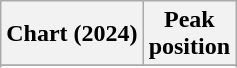<table class="wikitable sortable plainrowheaders" style="text-align:center">
<tr>
<th scope="col">Chart (2024)</th>
<th scope="col">Peak<br>position</th>
</tr>
<tr>
</tr>
<tr>
</tr>
<tr>
</tr>
</table>
